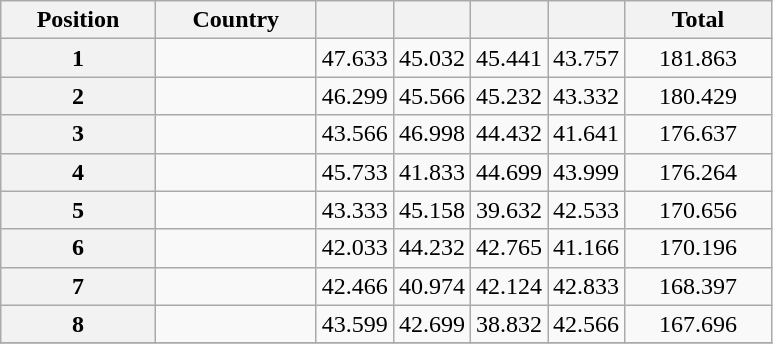<table class="wikitable sortable" style="text-align:center; ">
<tr>
<th>Position</th>
<th>Country</th>
<th width="10%"></th>
<th width="10%"></th>
<th width="10%"></th>
<th width="10%"></th>
<th>Total</th>
</tr>
<tr>
<th>1</th>
<td align="left"></td>
<td>47.633</td>
<td>45.032</td>
<td>45.441</td>
<td>43.757</td>
<td>181.863</td>
</tr>
<tr>
<th>2</th>
<td align="left"></td>
<td>46.299</td>
<td>45.566</td>
<td>45.232</td>
<td>43.332</td>
<td>180.429</td>
</tr>
<tr>
<th>3</th>
<td align="left"></td>
<td>43.566</td>
<td>46.998</td>
<td>44.432</td>
<td>41.641</td>
<td>176.637</td>
</tr>
<tr>
<th>4</th>
<td align="left"></td>
<td>45.733</td>
<td>41.833</td>
<td>44.699</td>
<td>43.999</td>
<td>176.264</td>
</tr>
<tr>
<th>5</th>
<td align="left"></td>
<td>43.333</td>
<td>45.158</td>
<td>39.632</td>
<td>42.533</td>
<td>170.656</td>
</tr>
<tr>
<th>6</th>
<td align="left"></td>
<td>42.033</td>
<td>44.232</td>
<td>42.765</td>
<td>41.166</td>
<td>170.196</td>
</tr>
<tr>
<th>7</th>
<td align="left"></td>
<td>42.466</td>
<td>40.974</td>
<td>42.124</td>
<td>42.833</td>
<td>168.397</td>
</tr>
<tr>
<th>8</th>
<td align="left"></td>
<td>43.599</td>
<td>42.699</td>
<td>38.832</td>
<td>42.566</td>
<td>167.696</td>
</tr>
<tr>
</tr>
</table>
